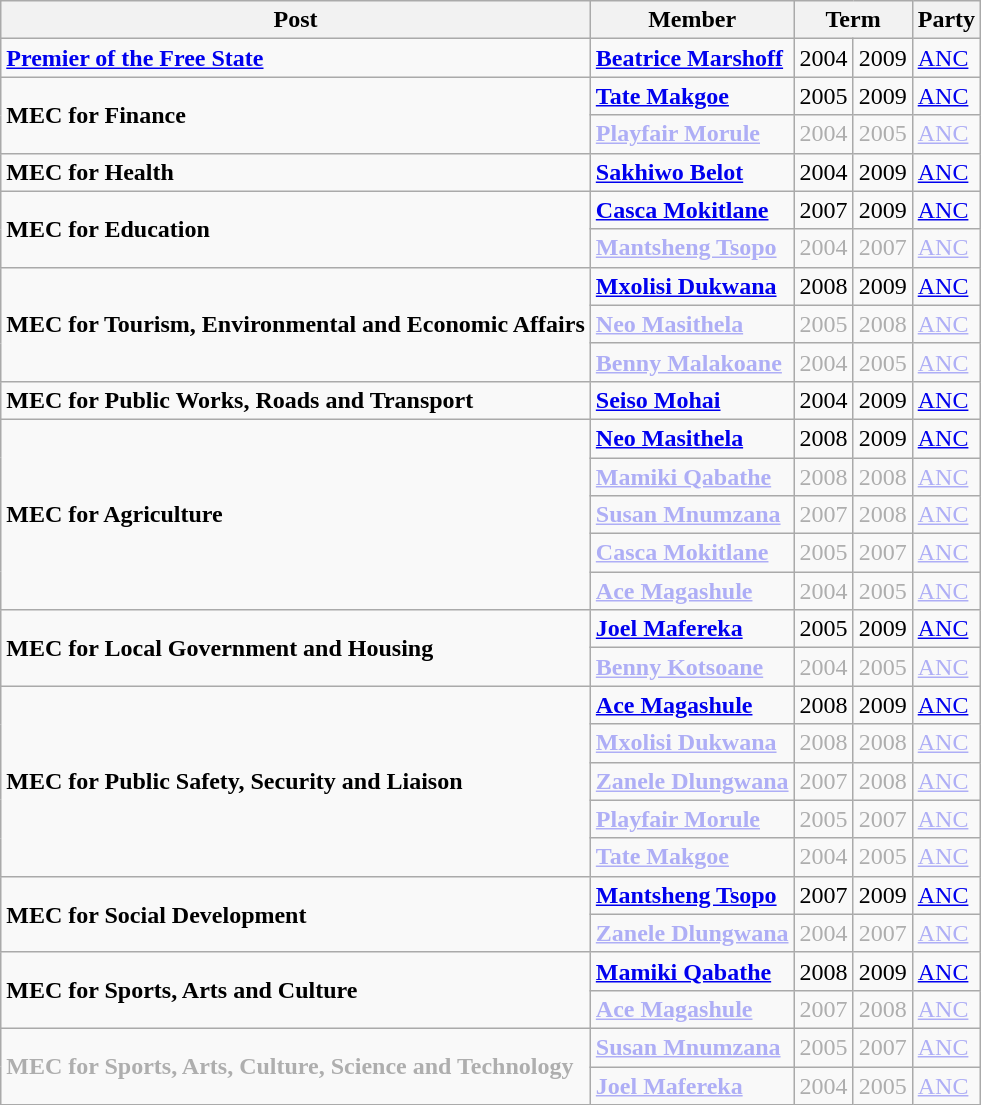<table class="wikitable">
<tr>
<th>Post</th>
<th>Member</th>
<th colspan="2">Term</th>
<th>Party</th>
</tr>
<tr>
<td><strong><a href='#'>Premier of the Free State</a></strong></td>
<td><strong><a href='#'>Beatrice Marshoff</a></strong></td>
<td>2004</td>
<td>2009</td>
<td><a href='#'>ANC</a></td>
</tr>
<tr>
<td rowspan="2"><strong>MEC for Finance</strong></td>
<td><strong><a href='#'>Tate Makgoe</a></strong></td>
<td>2005</td>
<td>2009</td>
<td><a href='#'>ANC</a></td>
</tr>
<tr style="opacity:.3;">
<td><strong><a href='#'>Playfair Morule</a></strong></td>
<td>2004</td>
<td>2005</td>
<td><a href='#'>ANC</a></td>
</tr>
<tr>
<td><strong>MEC for Health</strong></td>
<td><strong><a href='#'>Sakhiwo Belot</a></strong></td>
<td>2004</td>
<td>2009</td>
<td><a href='#'>ANC</a></td>
</tr>
<tr>
<td rowspan="2"><strong>MEC for Education</strong></td>
<td><strong><a href='#'>Casca Mokitlane</a></strong></td>
<td>2007</td>
<td>2009</td>
<td><a href='#'>ANC</a></td>
</tr>
<tr style="opacity:.3;">
<td><strong><a href='#'>Mantsheng Tsopo</a></strong></td>
<td>2004</td>
<td>2007</td>
<td><a href='#'>ANC</a></td>
</tr>
<tr>
<td rowspan="3"><strong>MEC for Tourism, Environmental and Economic Affairs</strong></td>
<td><strong><a href='#'>Mxolisi Dukwana</a></strong></td>
<td>2008</td>
<td>2009</td>
<td><a href='#'>ANC</a></td>
</tr>
<tr style="opacity:.3;">
<td><strong><a href='#'>Neo Masithela</a></strong></td>
<td>2005</td>
<td>2008</td>
<td><a href='#'>ANC</a></td>
</tr>
<tr style="opacity:.3;">
<td><strong><a href='#'>Benny Malakoane</a></strong></td>
<td>2004</td>
<td>2005</td>
<td><a href='#'>ANC</a></td>
</tr>
<tr>
<td><strong>MEC for Public Works, Roads and Transport</strong></td>
<td><strong><a href='#'>Seiso Mohai</a></strong></td>
<td>2004</td>
<td>2009</td>
<td><a href='#'>ANC</a></td>
</tr>
<tr>
<td rowspan="5"><strong>MEC for Agriculture</strong></td>
<td><strong><a href='#'>Neo Masithela</a></strong></td>
<td>2008</td>
<td>2009</td>
<td><a href='#'>ANC</a></td>
</tr>
<tr style="opacity:.3;">
<td><strong><a href='#'>Mamiki Qabathe</a></strong></td>
<td>2008</td>
<td>2008</td>
<td><a href='#'>ANC</a></td>
</tr>
<tr style="opacity:.3;">
<td><strong><a href='#'>Susan Mnumzana</a></strong></td>
<td>2007</td>
<td>2008</td>
<td><a href='#'>ANC</a></td>
</tr>
<tr style="opacity:.3;">
<td><strong><a href='#'>Casca Mokitlane</a></strong></td>
<td>2005</td>
<td>2007</td>
<td><a href='#'>ANC</a></td>
</tr>
<tr style="opacity:.3;">
<td><strong><a href='#'>Ace Magashule</a></strong></td>
<td>2004</td>
<td>2005</td>
<td><a href='#'>ANC</a></td>
</tr>
<tr>
<td rowspan="2"><strong>MEC for Local Government and Housing</strong></td>
<td><strong><a href='#'>Joel Mafereka</a></strong></td>
<td>2005</td>
<td>2009</td>
<td><a href='#'>ANC</a></td>
</tr>
<tr style="opacity:.3;">
<td><strong><a href='#'>Benny Kotsoane</a></strong></td>
<td>2004</td>
<td>2005</td>
<td><a href='#'>ANC</a></td>
</tr>
<tr>
<td rowspan="5"><strong>MEC for Public Safety, Security and Liaison</strong></td>
<td><strong><a href='#'>Ace Magashule</a></strong></td>
<td>2008</td>
<td>2009</td>
<td><a href='#'>ANC</a></td>
</tr>
<tr style="opacity:.3;">
<td><strong><a href='#'>Mxolisi Dukwana</a></strong></td>
<td>2008</td>
<td>2008</td>
<td><a href='#'>ANC</a></td>
</tr>
<tr style="opacity:.3;">
<td><strong><a href='#'>Zanele Dlungwana</a></strong></td>
<td>2007</td>
<td>2008</td>
<td><a href='#'>ANC</a></td>
</tr>
<tr style="opacity:.3;">
<td><strong><a href='#'>Playfair Morule</a></strong></td>
<td>2005</td>
<td>2007</td>
<td><a href='#'>ANC</a></td>
</tr>
<tr style="opacity:.3;">
<td><strong><a href='#'>Tate Makgoe</a></strong></td>
<td>2004</td>
<td>2005</td>
<td><a href='#'>ANC</a></td>
</tr>
<tr>
<td rowspan="2"><strong>MEC for Social Development</strong></td>
<td><strong><a href='#'>Mantsheng Tsopo</a></strong></td>
<td>2007</td>
<td>2009</td>
<td><a href='#'>ANC</a></td>
</tr>
<tr style="opacity:.3;">
<td><strong><a href='#'>Zanele Dlungwana</a></strong></td>
<td>2004</td>
<td>2007</td>
<td><a href='#'>ANC</a></td>
</tr>
<tr>
<td rowspan="2"><strong>MEC for Sports, Arts and Culture</strong></td>
<td><strong><a href='#'>Mamiki Qabathe</a></strong></td>
<td>2008</td>
<td>2009</td>
<td><a href='#'>ANC</a></td>
</tr>
<tr style="opacity:.3;">
<td><strong><a href='#'>Ace Magashule</a></strong></td>
<td>2007</td>
<td>2008</td>
<td><a href='#'>ANC</a></td>
</tr>
<tr style="opacity:.3;">
<td rowspan="2"><strong>MEC for Sports, Arts, Culture, Science and Technology</strong></td>
<td><strong><a href='#'>Susan Mnumzana</a></strong></td>
<td>2005</td>
<td>2007</td>
<td><a href='#'>ANC</a></td>
</tr>
<tr style="opacity:.3;">
<td><strong><a href='#'>Joel Mafereka</a></strong></td>
<td>2004</td>
<td>2005</td>
<td><a href='#'>ANC</a></td>
</tr>
</table>
